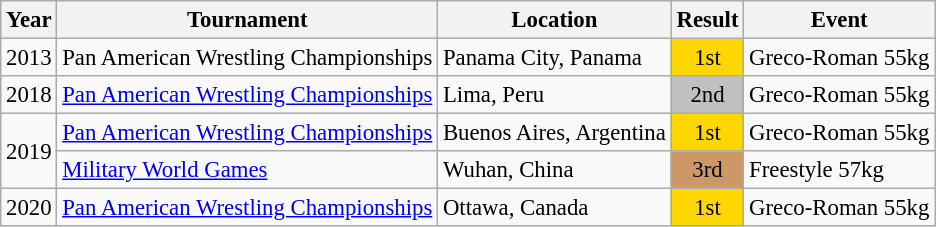<table class="wikitable" style="font-size:95%;">
<tr>
<th>Year</th>
<th>Tournament</th>
<th>Location</th>
<th>Result</th>
<th>Event</th>
</tr>
<tr>
<td>2013</td>
<td>Pan American Wrestling Championships</td>
<td> Panama City, Panama</td>
<td align="center" bgcolor="gold">1st</td>
<td>Greco-Roman 55kg</td>
</tr>
<tr>
<td>2018</td>
<td><a href='#'>Pan American Wrestling Championships</a></td>
<td> Lima, Peru</td>
<td align="center" bgcolor="silver">2nd</td>
<td>Greco-Roman 55kg</td>
</tr>
<tr>
<td rowspan=2>2019</td>
<td><a href='#'>Pan American Wrestling Championships</a></td>
<td> Buenos Aires, Argentina</td>
<td align="center" bgcolor="gold">1st</td>
<td>Greco-Roman 55kg</td>
</tr>
<tr>
<td><a href='#'>Military World Games</a></td>
<td> Wuhan, China</td>
<td align="center" bgcolor="cc9966">3rd</td>
<td>Freestyle 57kg</td>
</tr>
<tr>
<td>2020</td>
<td><a href='#'>Pan American Wrestling Championships</a></td>
<td> Ottawa, Canada</td>
<td align="center" bgcolor="gold">1st</td>
<td>Greco-Roman 55kg</td>
</tr>
</table>
